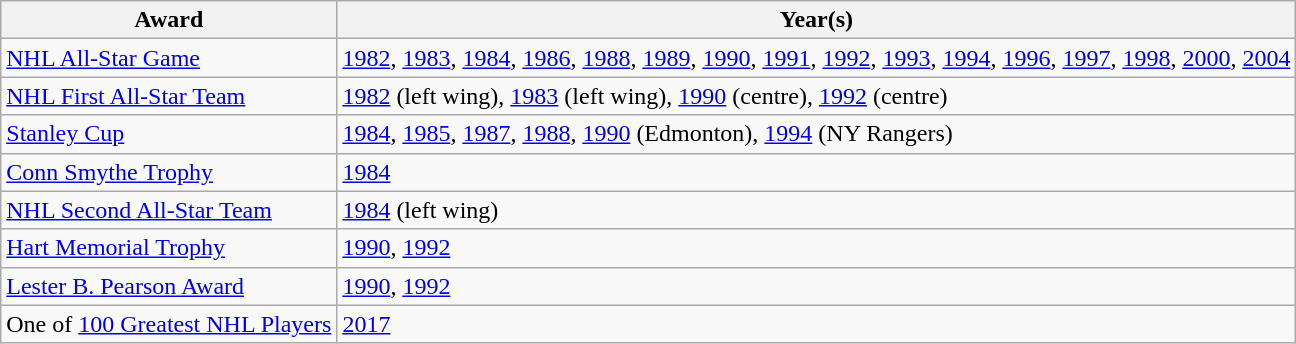<table class="wikitable">
<tr>
<th>Award</th>
<th>Year(s)</th>
</tr>
<tr>
<td><a href='#'>NHL All-Star Game</a></td>
<td><a href='#'>1982</a>, <a href='#'>1983</a>, <a href='#'>1984</a>, <a href='#'>1986</a>, <a href='#'>1988</a>, <a href='#'>1989</a>, <a href='#'>1990</a>, <a href='#'>1991</a>, <a href='#'>1992</a>, <a href='#'>1993</a>, <a href='#'>1994</a>, <a href='#'>1996</a>, <a href='#'>1997</a>, <a href='#'>1998</a>, <a href='#'>2000</a>, <a href='#'>2004</a></td>
</tr>
<tr>
<td><a href='#'>NHL First All-Star Team</a></td>
<td><a href='#'>1982</a> (left wing), <a href='#'>1983</a> (left wing), <a href='#'>1990</a> (centre), <a href='#'>1992</a> (centre)</td>
</tr>
<tr>
<td><a href='#'>Stanley Cup</a></td>
<td><a href='#'>1984</a>, <a href='#'>1985</a>, <a href='#'>1987</a>, <a href='#'>1988</a>, <a href='#'>1990</a> (Edmonton), <a href='#'>1994</a> (NY Rangers)</td>
</tr>
<tr>
<td><a href='#'>Conn Smythe Trophy</a></td>
<td><a href='#'>1984</a></td>
</tr>
<tr>
<td><a href='#'>NHL Second All-Star Team</a></td>
<td><a href='#'>1984</a> (left wing)</td>
</tr>
<tr>
<td><a href='#'>Hart Memorial Trophy</a></td>
<td><a href='#'>1990</a>, <a href='#'>1992</a></td>
</tr>
<tr>
<td><a href='#'>Lester B. Pearson Award</a></td>
<td><a href='#'>1990</a>, <a href='#'>1992</a></td>
</tr>
<tr>
<td>One of <a href='#'>100 Greatest NHL Players</a></td>
<td><a href='#'>2017</a></td>
</tr>
</table>
